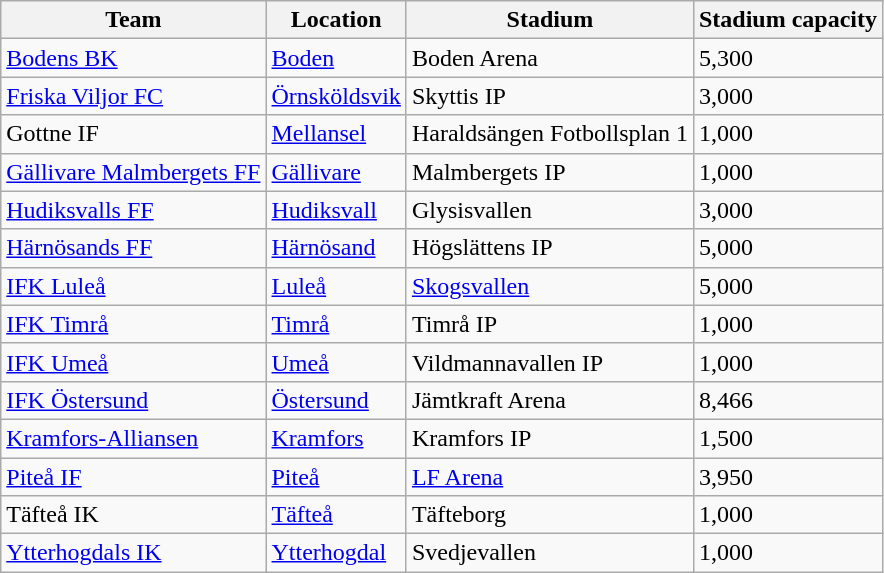<table class="wikitable sortable" border="1">
<tr>
<th>Team</th>
<th>Location</th>
<th>Stadium</th>
<th>Stadium capacity</th>
</tr>
<tr>
<td><a href='#'>Bodens BK</a></td>
<td><a href='#'>Boden</a></td>
<td>Boden Arena</td>
<td>5,300</td>
</tr>
<tr>
<td><a href='#'>Friska Viljor FC</a></td>
<td><a href='#'>Örnsköldsvik</a></td>
<td>Skyttis IP</td>
<td>3,000</td>
</tr>
<tr>
<td>Gottne IF</td>
<td><a href='#'>Mellansel</a></td>
<td>Haraldsängen Fotbollsplan 1</td>
<td>1,000</td>
</tr>
<tr>
<td><a href='#'>Gällivare Malmbergets FF</a></td>
<td><a href='#'>Gällivare</a></td>
<td>Malmbergets IP</td>
<td>1,000</td>
</tr>
<tr>
<td><a href='#'>Hudiksvalls FF</a></td>
<td><a href='#'>Hudiksvall</a></td>
<td>Glysisvallen</td>
<td>3,000</td>
</tr>
<tr>
<td><a href='#'>Härnösands FF</a></td>
<td><a href='#'>Härnösand</a></td>
<td>Högslättens IP</td>
<td>5,000</td>
</tr>
<tr>
<td><a href='#'>IFK Luleå</a></td>
<td><a href='#'>Luleå</a></td>
<td><a href='#'>Skogsvallen</a></td>
<td>5,000</td>
</tr>
<tr>
<td><a href='#'>IFK Timrå</a></td>
<td><a href='#'>Timrå</a></td>
<td>Timrå IP</td>
<td>1,000</td>
</tr>
<tr>
<td><a href='#'>IFK Umeå</a></td>
<td><a href='#'>Umeå</a></td>
<td>Vildmannavallen IP</td>
<td>1,000</td>
</tr>
<tr>
<td><a href='#'>IFK Östersund</a></td>
<td><a href='#'>Östersund</a></td>
<td>Jämtkraft Arena</td>
<td>8,466</td>
</tr>
<tr>
<td><a href='#'>Kramfors-Alliansen</a></td>
<td><a href='#'>Kramfors</a></td>
<td>Kramfors IP</td>
<td>1,500</td>
</tr>
<tr>
<td><a href='#'>Piteå IF</a></td>
<td><a href='#'>Piteå</a></td>
<td><a href='#'>LF Arena</a></td>
<td>3,950</td>
</tr>
<tr>
<td>Täfteå IK</td>
<td><a href='#'>Täfteå</a></td>
<td>Täfteborg</td>
<td>1,000</td>
</tr>
<tr>
<td><a href='#'>Ytterhogdals IK</a></td>
<td><a href='#'>Ytterhogdal</a></td>
<td>Svedjevallen</td>
<td>1,000</td>
</tr>
</table>
